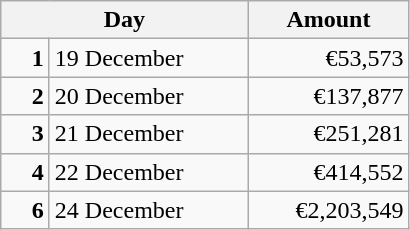<table class=wikitable>
<tr>
<th colspan=2>Day</th>
<th width=100>Amount</th>
</tr>
<tr>
<td style="text-align:right; width:25px;"><strong>1</strong></td>
<td width=125>19 December</td>
<td align=right>€53,573</td>
</tr>
<tr>
<td align=right><strong>2</strong></td>
<td>20 December</td>
<td align=right>€137,877</td>
</tr>
<tr>
<td align=right><strong>3</strong></td>
<td>21 December</td>
<td align=right>€251,281</td>
</tr>
<tr>
<td align=right><strong>4</strong></td>
<td>22 December</td>
<td align=right>€414,552</td>
</tr>
<tr>
<td align=right><strong>6</strong></td>
<td>24 December</td>
<td align=right>€2,203,549</td>
</tr>
</table>
